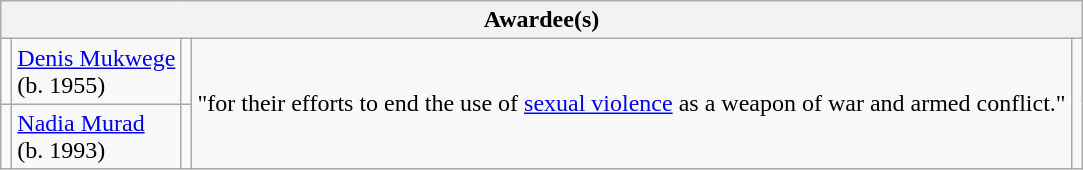<table class="wikitable">
<tr>
<th colspan="5">Awardee(s)</th>
</tr>
<tr>
<td></td>
<td><a href='#'>Denis Mukwege</a><br>(b. 1955)</td>
<td></td>
<td rowspan="2">"for their efforts to end the use of <a href='#'>sexual violence</a> as a weapon of war and armed conflict."</td>
<td rowspan="2"></td>
</tr>
<tr>
<td></td>
<td><a href='#'>Nadia Murad</a><br>(b. 1993)</td>
<td></td>
</tr>
</table>
